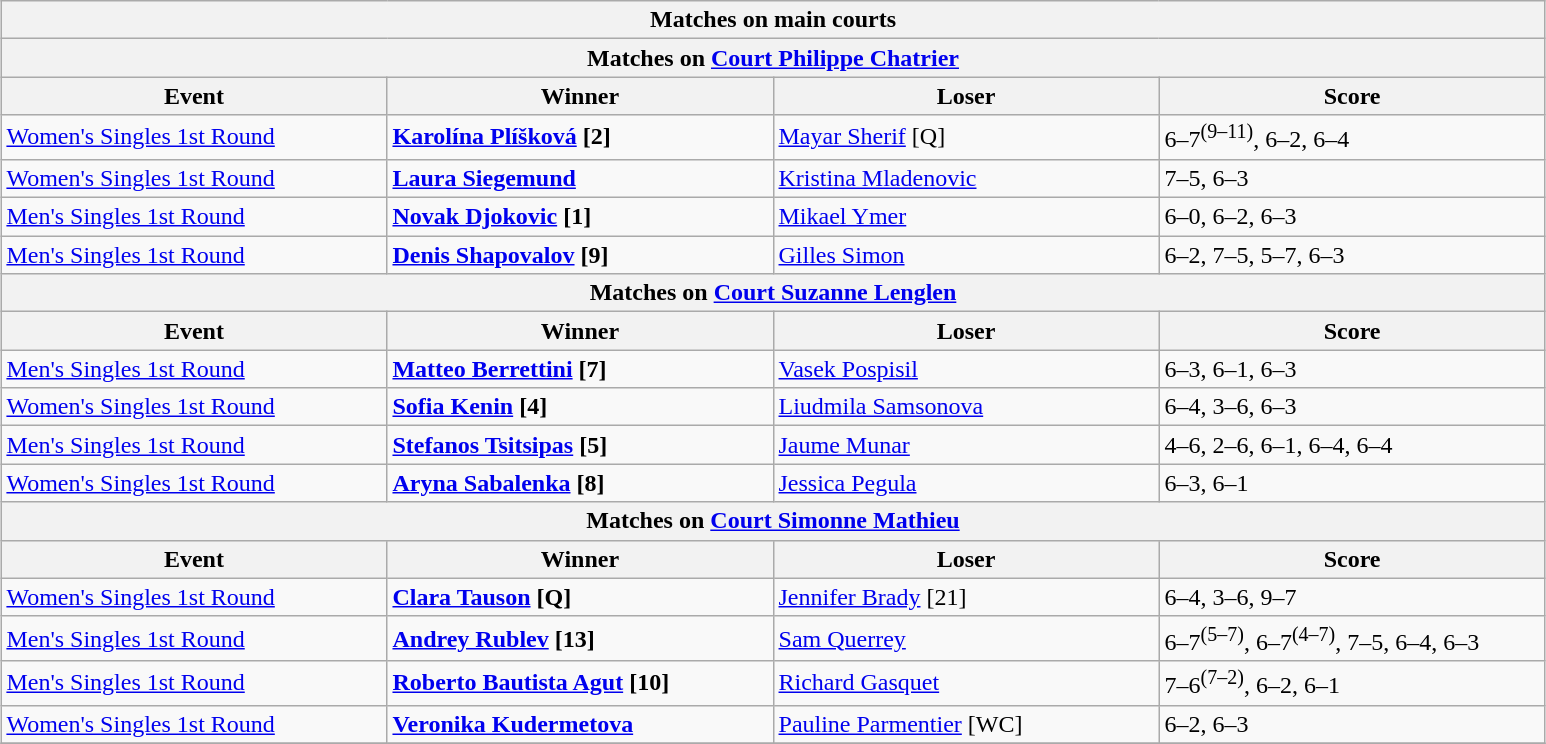<table class="wikitable" style="margin:auto;">
<tr>
<th colspan="4" style="white-space:nowrap;">Matches on main courts</th>
</tr>
<tr>
<th colspan="4"><strong>Matches on <a href='#'>Court Philippe Chatrier</a></strong></th>
</tr>
<tr>
<th width=250>Event</th>
<th width=250>Winner</th>
<th width=250>Loser</th>
<th width=250>Score</th>
</tr>
<tr>
<td><a href='#'>Women's Singles 1st Round</a></td>
<td><strong> <a href='#'>Karolína Plíšková</a> [2]</strong></td>
<td> <a href='#'>Mayar Sherif</a> [Q]</td>
<td>6–7<sup>(9–11)</sup>, 6–2, 6–4</td>
</tr>
<tr>
<td><a href='#'>Women's Singles 1st Round</a></td>
<td><strong> <a href='#'>Laura Siegemund</a></strong></td>
<td> <a href='#'>Kristina Mladenovic</a></td>
<td>7–5, 6–3</td>
</tr>
<tr>
<td><a href='#'>Men's Singles 1st Round</a></td>
<td><strong> <a href='#'>Novak Djokovic</a> [1]</strong></td>
<td> <a href='#'>Mikael Ymer</a></td>
<td>6–0, 6–2, 6–3</td>
</tr>
<tr>
<td><a href='#'>Men's Singles 1st Round</a></td>
<td><strong> <a href='#'>Denis Shapovalov</a> [9]</strong></td>
<td> <a href='#'>Gilles Simon</a></td>
<td>6–2, 7–5, 5–7, 6–3</td>
</tr>
<tr>
<th colspan="4"><strong>Matches on <a href='#'>Court Suzanne Lenglen</a></strong></th>
</tr>
<tr>
<th width=250>Event</th>
<th width=250>Winner</th>
<th width=250>Loser</th>
<th width=250>Score</th>
</tr>
<tr>
<td><a href='#'>Men's Singles 1st Round</a></td>
<td><strong> <a href='#'>Matteo Berrettini</a> [7]</strong></td>
<td> <a href='#'>Vasek Pospisil</a></td>
<td>6–3, 6–1, 6–3</td>
</tr>
<tr>
<td><a href='#'>Women's Singles 1st Round</a></td>
<td><strong> <a href='#'>Sofia Kenin</a> [4]</strong></td>
<td> <a href='#'>Liudmila Samsonova</a></td>
<td>6–4, 3–6, 6–3</td>
</tr>
<tr>
<td><a href='#'>Men's Singles 1st Round</a></td>
<td><strong> <a href='#'>Stefanos Tsitsipas</a> [5]</strong></td>
<td> <a href='#'>Jaume Munar</a></td>
<td>4–6, 2–6, 6–1, 6–4, 6–4</td>
</tr>
<tr>
<td><a href='#'>Women's Singles 1st Round</a></td>
<td><strong> <a href='#'>Aryna Sabalenka</a> [8]</strong></td>
<td> <a href='#'>Jessica Pegula</a></td>
<td>6–3, 6–1</td>
</tr>
<tr>
<th colspan="4"><strong>Matches on <a href='#'>Court Simonne Mathieu</a></strong></th>
</tr>
<tr>
<th width=250>Event</th>
<th width=250>Winner</th>
<th width=250>Loser</th>
<th width=250>Score</th>
</tr>
<tr>
<td><a href='#'>Women's Singles 1st Round</a></td>
<td><strong> <a href='#'>Clara Tauson</a> [Q]</strong></td>
<td> <a href='#'>Jennifer Brady</a> [21]</td>
<td>6–4, 3–6, 9–7</td>
</tr>
<tr>
<td><a href='#'>Men's Singles 1st Round</a></td>
<td><strong> <a href='#'>Andrey Rublev</a> [13]</strong></td>
<td> <a href='#'>Sam Querrey</a></td>
<td>6–7<sup>(5–7)</sup>, 6–7<sup>(4–7)</sup>, 7–5, 6–4, 6–3</td>
</tr>
<tr>
<td><a href='#'>Men's Singles 1st Round</a></td>
<td><strong> <a href='#'>Roberto Bautista Agut</a> [10]</strong></td>
<td> <a href='#'>Richard Gasquet</a></td>
<td>7–6<sup>(7–2)</sup>, 6–2, 6–1</td>
</tr>
<tr>
<td><a href='#'>Women's Singles 1st Round</a></td>
<td><strong> <a href='#'>Veronika Kudermetova</a></strong></td>
<td> <a href='#'>Pauline Parmentier</a> [WC]</td>
<td>6–2, 6–3</td>
</tr>
<tr>
</tr>
</table>
